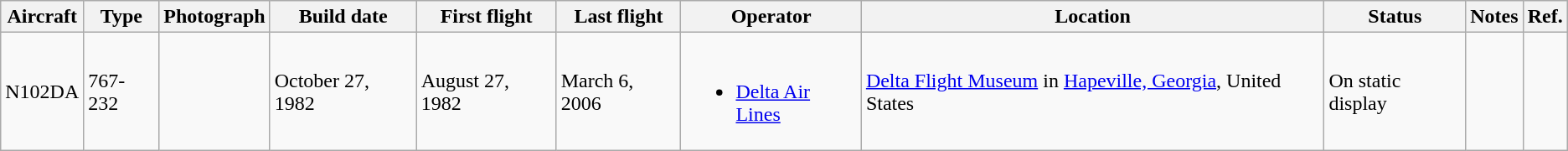<table class="wikitable">
<tr>
<th>Aircraft</th>
<th>Type</th>
<th>Photograph</th>
<th>Build date</th>
<th>First flight</th>
<th>Last flight</th>
<th>Operator</th>
<th>Location</th>
<th>Status</th>
<th>Notes</th>
<th>Ref.</th>
</tr>
<tr>
<td>N102DA</td>
<td>767-232</td>
<td></td>
<td>October 27, 1982</td>
<td>August 27, 1982</td>
<td>March 6, 2006</td>
<td><br><ul><li><a href='#'>Delta Air Lines</a></li></ul></td>
<td><a href='#'>Delta Flight Museum</a> in <a href='#'>Hapeville, Georgia</a>, United States</td>
<td>On static display</td>
<td></td>
<td></td>
</tr>
</table>
